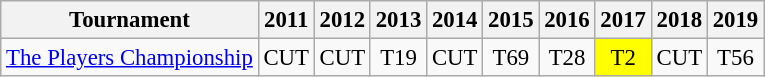<table class="wikitable" style="font-size:95%;text-align:center;">
<tr>
<th>Tournament</th>
<th>2011</th>
<th>2012</th>
<th>2013</th>
<th>2014</th>
<th>2015</th>
<th>2016</th>
<th>2017</th>
<th>2018</th>
<th>2019</th>
</tr>
<tr>
<td align=left><a href='#'>The Players Championship</a></td>
<td>CUT</td>
<td>CUT</td>
<td>T19</td>
<td>CUT</td>
<td>T69</td>
<td>T28</td>
<td style="background:yellow;">T2</td>
<td>CUT</td>
<td>T56</td>
</tr>
</table>
